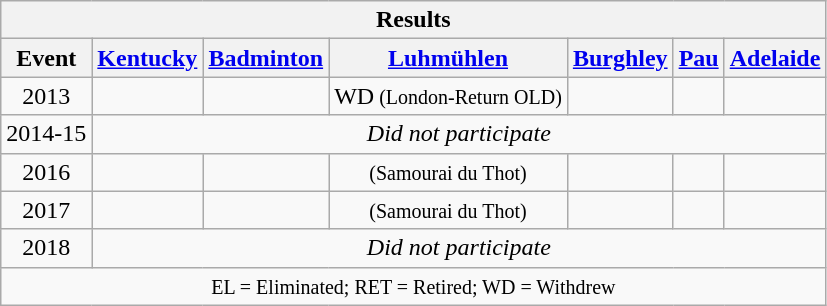<table class="wikitable" style="text-align:center">
<tr>
<th colspan=13 align=center><strong>Results</strong></th>
</tr>
<tr>
<th>Event</th>
<th><a href='#'>Kentucky</a></th>
<th><a href='#'>Badminton</a></th>
<th><a href='#'>Luhmühlen</a></th>
<th><a href='#'>Burghley</a></th>
<th><a href='#'>Pau</a></th>
<th><a href='#'>Adelaide</a></th>
</tr>
<tr>
<td>2013</td>
<td></td>
<td></td>
<td>WD<small> (London-Return OLD)</small></td>
<td></td>
<td></td>
<td></td>
</tr>
<tr>
<td>2014-15</td>
<td colspan="6"><em>Did not participate</em></td>
</tr>
<tr>
<td>2016</td>
<td></td>
<td></td>
<td><small> (Samourai du Thot)</small></td>
<td></td>
<td></td>
<td></td>
</tr>
<tr>
<td>2017</td>
<td></td>
<td></td>
<td><small> (Samourai du Thot)</small></td>
<td></td>
<td></td>
<td></td>
</tr>
<tr>
<td>2018</td>
<td colspan="6"><em>Did not participate</em></td>
</tr>
<tr>
<td colspan=13 align=center><small> EL = Eliminated; RET = Retired; WD = Withdrew </small></td>
</tr>
</table>
